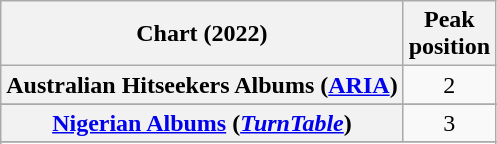<table class="wikitable sortable plainrowheaders" style="text-align:center">
<tr>
<th scope="col">Chart (2022)</th>
<th scope="col">Peak<br>position</th>
</tr>
<tr>
<th scope="row">Australian Hitseekers Albums (<a href='#'>ARIA</a>)</th>
<td>2</td>
</tr>
<tr>
</tr>
<tr>
</tr>
<tr>
</tr>
<tr>
</tr>
<tr>
</tr>
<tr>
</tr>
<tr>
</tr>
<tr>
</tr>
<tr>
<th scope="row"><a href='#'>Nigerian Albums</a> (<em><a href='#'>TurnTable</a></em>)</th>
<td>3</td>
</tr>
<tr>
</tr>
<tr>
</tr>
<tr>
</tr>
<tr>
</tr>
<tr>
</tr>
<tr>
</tr>
<tr>
</tr>
</table>
